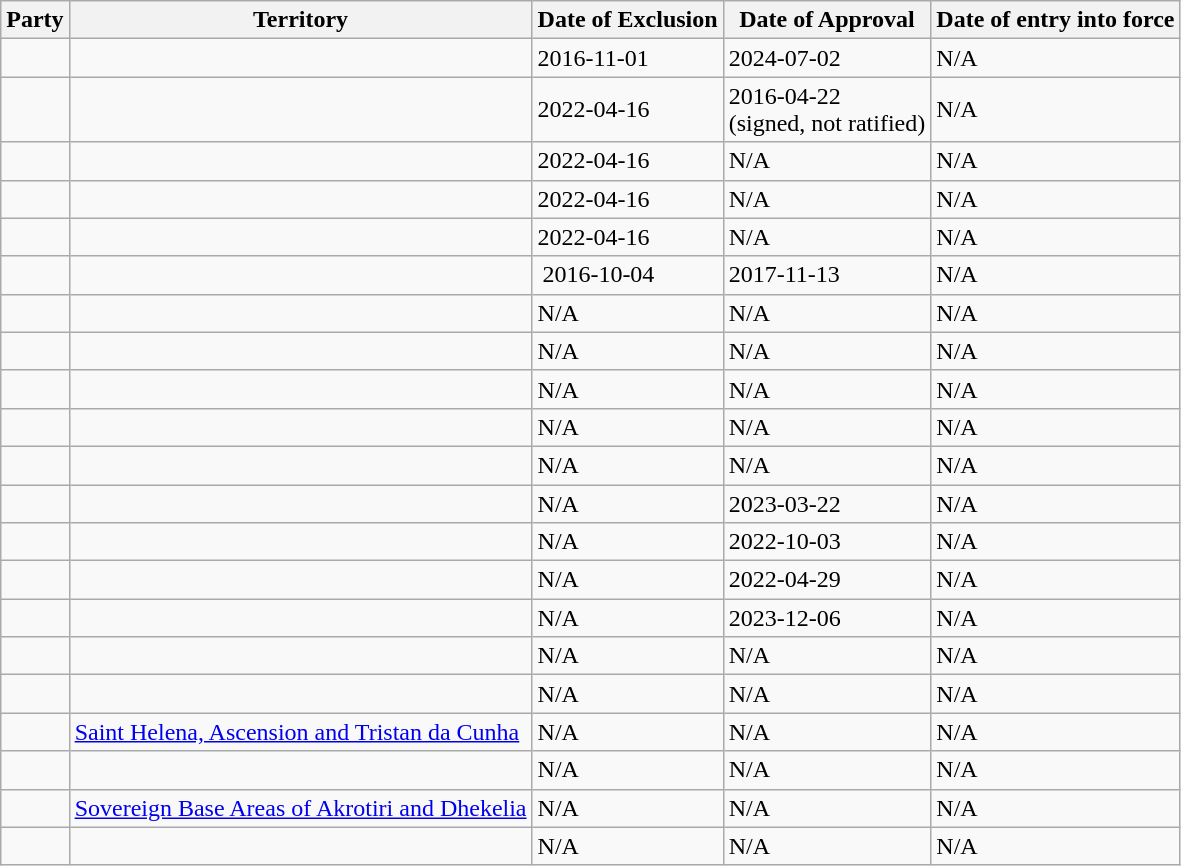<table class="wikitable sortable">
<tr>
<th>Party</th>
<th>Territory</th>
<th>Date of Exclusion</th>
<th>Date of Approval</th>
<th>Date of entry into force</th>
</tr>
<tr>
<td></td>
<td></td>
<td>2016-11-01</td>
<td>2024-07-02 </td>
<td>N/A</td>
</tr>
<tr>
<td></td>
<td></td>
<td>2022-04-16</td>
<td>2016-04-22<br>(signed, not ratified)</td>
<td>N/A</td>
</tr>
<tr>
<td></td>
<td></td>
<td>2022-04-16</td>
<td>N/A</td>
<td>N/A</td>
</tr>
<tr>
<td></td>
<td></td>
<td>2022-04-16</td>
<td>N/A</td>
<td>N/A</td>
</tr>
<tr>
<td></td>
<td></td>
<td>2022-04-16</td>
<td>N/A</td>
<td>N/A</td>
</tr>
<tr>
<td></td>
<td></td>
<td> 2016-10-04</td>
<td>2017-11-13</td>
<td>N/A</td>
</tr>
<tr>
<td></td>
<td></td>
<td>N/A</td>
<td>N/A</td>
<td>N/A</td>
</tr>
<tr>
<td></td>
<td></td>
<td>N/A</td>
<td>N/A</td>
<td>N/A</td>
</tr>
<tr>
<td></td>
<td></td>
<td>N/A</td>
<td>N/A</td>
<td>N/A</td>
</tr>
<tr>
<td></td>
<td></td>
<td>N/A</td>
<td>N/A</td>
<td>N/A</td>
</tr>
<tr>
<td></td>
<td></td>
<td>N/A</td>
<td>N/A</td>
<td>N/A</td>
</tr>
<tr>
<td></td>
<td></td>
<td>N/A</td>
<td>2023-03-22</td>
<td>N/A</td>
</tr>
<tr>
<td></td>
<td></td>
<td>N/A</td>
<td>2022-10-03</td>
<td>N/A</td>
</tr>
<tr>
<td></td>
<td></td>
<td>N/A</td>
<td>2022-04-29</td>
<td>N/A</td>
</tr>
<tr>
<td></td>
<td></td>
<td>N/A</td>
<td>2023-12-06</td>
<td>N/A</td>
</tr>
<tr>
<td></td>
<td></td>
<td>N/A</td>
<td>N/A</td>
<td>N/A</td>
</tr>
<tr>
<td></td>
<td></td>
<td>N/A</td>
<td>N/A</td>
<td>N/A</td>
</tr>
<tr>
<td></td>
<td> <a href='#'>Saint Helena, Ascension and Tristan da Cunha</a></td>
<td>N/A</td>
<td>N/A</td>
<td>N/A</td>
</tr>
<tr>
<td></td>
<td></td>
<td>N/A</td>
<td>N/A</td>
<td>N/A</td>
</tr>
<tr>
<td></td>
<td> <a href='#'>Sovereign Base Areas of Akrotiri and Dhekelia</a></td>
<td>N/A</td>
<td>N/A</td>
<td>N/A</td>
</tr>
<tr>
<td></td>
<td></td>
<td>N/A</td>
<td>N/A</td>
<td>N/A</td>
</tr>
</table>
